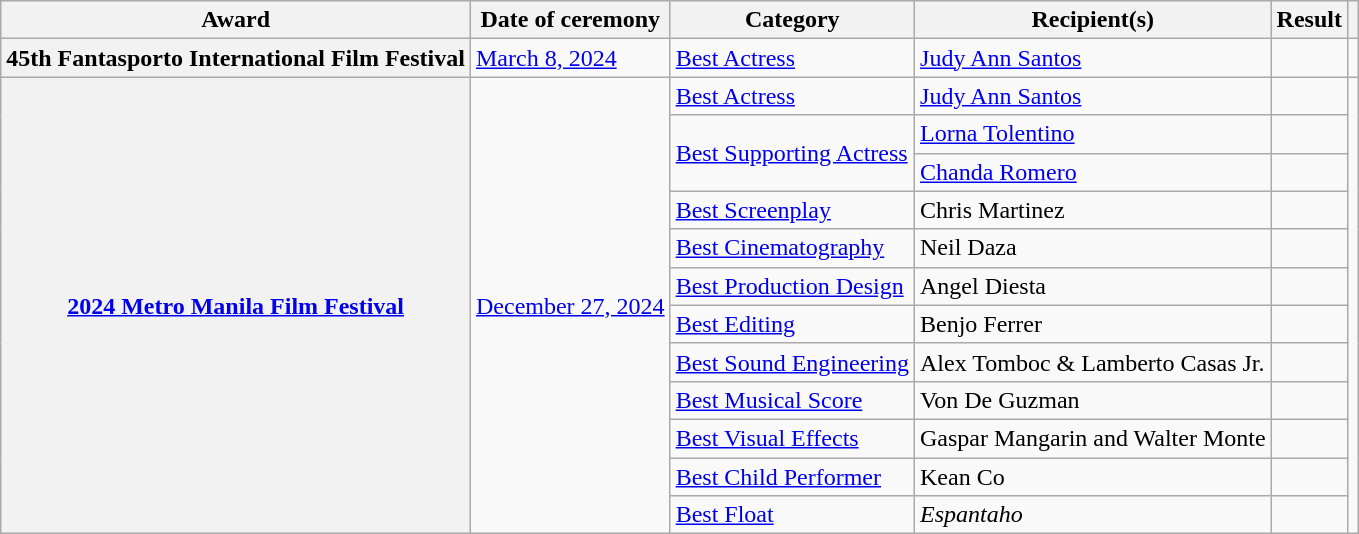<table class="wikitable sortable plainrowheaders">
<tr>
<th scope="col">Award</th>
<th scope="col" data-sort-type="date">Date of ceremony</th>
<th scope="col">Category</th>
<th scope="col">Recipient(s)</th>
<th scope="col">Result</th>
<th scope="col" class="unsortable"></th>
</tr>
<tr>
<th scope="row">45th Fantasporto International Film Festival</th>
<td><a href='#'>March 8, 2024</a></td>
<td><a href='#'>Best Actress</a></td>
<td><a href='#'>Judy Ann Santos</a></td>
<td></td>
<td></td>
</tr>
<tr>
<th scope="row" rowspan="12"><a href='#'>2024 Metro Manila Film Festival</a></th>
<td rowspan="12"><a href='#'>December 27, 2024</a></td>
<td><a href='#'>Best Actress</a></td>
<td><a href='#'>Judy Ann Santos</a></td>
<td></td>
<td rowspan="12"></td>
</tr>
<tr>
<td rowspan="2"><a href='#'>Best Supporting Actress</a></td>
<td><a href='#'>Lorna Tolentino</a></td>
<td></td>
</tr>
<tr>
<td><a href='#'>Chanda Romero</a></td>
<td></td>
</tr>
<tr>
<td><a href='#'>Best Screenplay</a></td>
<td>Chris Martinez</td>
<td></td>
</tr>
<tr>
<td><a href='#'>Best Cinematography</a></td>
<td>Neil Daza</td>
<td></td>
</tr>
<tr>
<td><a href='#'>Best Production Design</a></td>
<td>Angel Diesta</td>
<td></td>
</tr>
<tr>
<td><a href='#'>Best Editing</a></td>
<td>Benjo Ferrer</td>
<td></td>
</tr>
<tr>
<td><a href='#'>Best Sound Engineering</a></td>
<td>Alex Tomboc & Lamberto Casas Jr.</td>
<td></td>
</tr>
<tr>
<td><a href='#'>Best Musical Score</a></td>
<td>Von De Guzman</td>
<td></td>
</tr>
<tr>
<td><a href='#'>Best Visual Effects</a></td>
<td>Gaspar Mangarin and Walter Monte</td>
<td></td>
</tr>
<tr>
<td><a href='#'>Best Child Performer</a></td>
<td>Kean Co</td>
<td></td>
</tr>
<tr>
<td><a href='#'>Best Float</a></td>
<td><em>Espantaho</em></td>
<td></td>
</tr>
</table>
